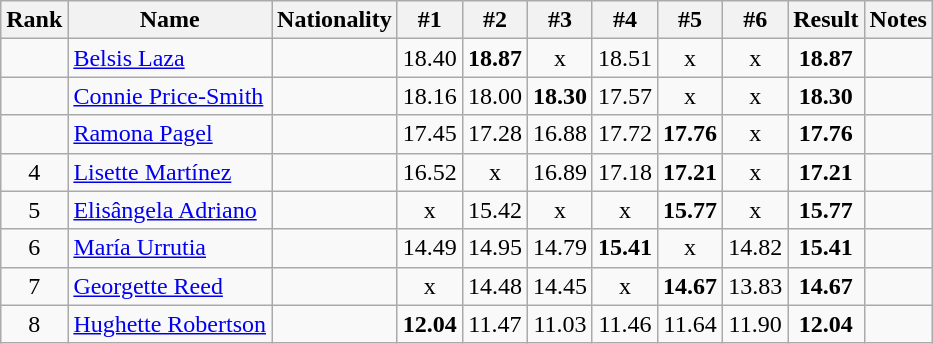<table class="wikitable sortable" style="text-align:center">
<tr>
<th>Rank</th>
<th>Name</th>
<th>Nationality</th>
<th>#1</th>
<th>#2</th>
<th>#3</th>
<th>#4</th>
<th>#5</th>
<th>#6</th>
<th>Result</th>
<th>Notes</th>
</tr>
<tr>
<td></td>
<td align=left><a href='#'>Belsis Laza</a></td>
<td align=left></td>
<td>18.40</td>
<td><strong>18.87</strong></td>
<td>x</td>
<td>18.51</td>
<td>x</td>
<td>x</td>
<td><strong>18.87</strong></td>
<td></td>
</tr>
<tr>
<td></td>
<td align=left><a href='#'>Connie Price-Smith</a></td>
<td align=left></td>
<td>18.16</td>
<td>18.00</td>
<td><strong>18.30</strong></td>
<td>17.57</td>
<td>x</td>
<td>x</td>
<td><strong>18.30</strong></td>
<td></td>
</tr>
<tr>
<td></td>
<td align=left><a href='#'>Ramona Pagel</a></td>
<td align=left></td>
<td>17.45</td>
<td>17.28</td>
<td>16.88</td>
<td>17.72</td>
<td><strong>17.76</strong></td>
<td>x</td>
<td><strong>17.76</strong></td>
<td></td>
</tr>
<tr>
<td>4</td>
<td align=left><a href='#'>Lisette Martínez</a></td>
<td align=left></td>
<td>16.52</td>
<td>x</td>
<td>16.89</td>
<td>17.18</td>
<td><strong>17.21</strong></td>
<td>x</td>
<td><strong>17.21</strong></td>
<td></td>
</tr>
<tr>
<td>5</td>
<td align=left><a href='#'>Elisângela Adriano</a></td>
<td align=left></td>
<td>x</td>
<td>15.42</td>
<td>x</td>
<td>x</td>
<td><strong>15.77</strong></td>
<td>x</td>
<td><strong>15.77</strong></td>
<td></td>
</tr>
<tr>
<td>6</td>
<td align=left><a href='#'>María Urrutia</a></td>
<td align=left></td>
<td>14.49</td>
<td>14.95</td>
<td>14.79</td>
<td><strong>15.41</strong></td>
<td>x</td>
<td>14.82</td>
<td><strong>15.41</strong></td>
<td></td>
</tr>
<tr>
<td>7</td>
<td align=left><a href='#'>Georgette Reed</a></td>
<td align=left></td>
<td>x</td>
<td>14.48</td>
<td>14.45</td>
<td>x</td>
<td><strong>14.67</strong></td>
<td>13.83</td>
<td><strong>14.67</strong></td>
<td></td>
</tr>
<tr>
<td>8</td>
<td align=left><a href='#'>Hughette Robertson</a></td>
<td align=left></td>
<td><strong>12.04</strong></td>
<td>11.47</td>
<td>11.03</td>
<td>11.46</td>
<td>11.64</td>
<td>11.90</td>
<td><strong>12.04</strong></td>
<td></td>
</tr>
</table>
